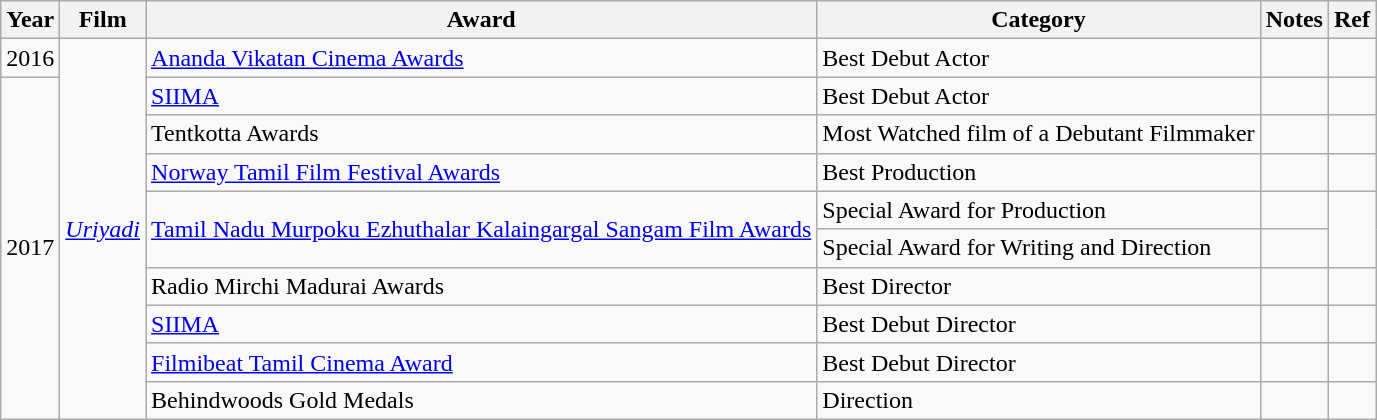<table class="wikitable">
<tr>
<th>Year</th>
<th>Film</th>
<th>Award</th>
<th>Category</th>
<th>Notes</th>
<th>Ref</th>
</tr>
<tr>
<td rowspan="1">2016</td>
<td rowspan="10"><em><a href='#'>Uriyadi</a></em></td>
<td><a href='#'>Ananda Vikatan Cinema Awards</a></td>
<td>Best Debut Actor</td>
<td></td>
<td></td>
</tr>
<tr>
<td rowspan="9">2017</td>
<td><a href='#'>SIIMA</a></td>
<td>Best Debut Actor</td>
<td></td>
<td></td>
</tr>
<tr>
<td>Tentkotta Awards</td>
<td>Most Watched film of a Debutant Filmmaker</td>
<td></td>
<td></td>
</tr>
<tr>
<td><a href='#'>Norway Tamil Film Festival Awards</a></td>
<td>Best Production</td>
<td></td>
<td></td>
</tr>
<tr>
<td rowspan="2"><a href='#'>Tamil Nadu Murpoku Ezhuthalar Kalaingargal Sangam Film Awards</a></td>
<td>Special Award for Production</td>
<td></td>
<td rowspan="2"></td>
</tr>
<tr>
<td>Special Award for Writing and Direction</td>
<td></td>
</tr>
<tr>
<td>Radio Mirchi Madurai Awards</td>
<td>Best Director</td>
<td></td>
<td></td>
</tr>
<tr>
<td><a href='#'>SIIMA</a></td>
<td>Best Debut Director</td>
<td></td>
<td></td>
</tr>
<tr>
<td><a href='#'>Filmibeat Tamil Cinema Award</a></td>
<td>Best Debut Director</td>
<td></td>
<td></td>
</tr>
<tr>
<td>Behindwoods Gold Medals</td>
<td>Direction</td>
<td></td>
<td></td>
</tr>
</table>
